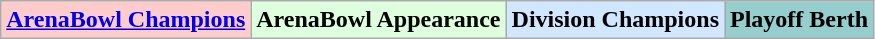<table class="wikitable">
<tr>
<td bgcolor="#FFCCCC"><strong><a href='#'>ArenaBowl Champions</a></strong></td>
<td bgcolor="#DDFFDD"><strong>ArenaBowl Appearance</strong></td>
<td bgcolor="#D0E7FF"><strong>Division Champions</strong></td>
<td bgcolor="#96CDCD"><strong>Playoff Berth</strong></td>
</tr>
</table>
